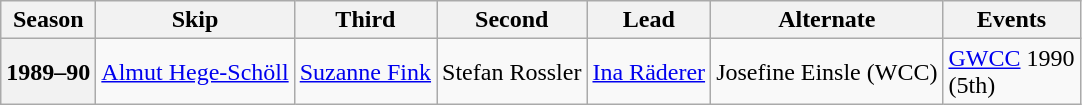<table class="wikitable">
<tr>
<th scope="col">Season</th>
<th scope="col">Skip</th>
<th scope="col">Third</th>
<th scope="col">Second</th>
<th scope="col">Lead</th>
<th scope="col">Alternate</th>
<th scope="col">Events</th>
</tr>
<tr>
<th scope="row">1989–90</th>
<td><a href='#'>Almut Hege-Schöll</a></td>
<td><a href='#'>Suzanne Fink</a></td>
<td>Stefan Rossler</td>
<td><a href='#'>Ina Räderer</a></td>
<td>Josefine Einsle (WCC)</td>
<td><a href='#'>GWCC</a> 1990 <br> (5th)</td>
</tr>
</table>
